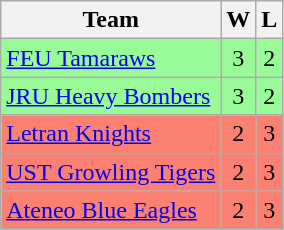<table class="wikitable" align="center"|>
<tr>
<th>Team</th>
<th>W</th>
<th>L</th>
</tr>
<tr align="center" bgcolor="#98fb98">
<td align="left"> <a href='#'>FEU Tamaraws</a></td>
<td>3</td>
<td>2</td>
</tr>
<tr align="center" bgcolor="#98fb98">
<td align="left"> <a href='#'>JRU Heavy Bombers</a></td>
<td>3</td>
<td>2</td>
</tr>
<tr align="center" bgcolor="#fa8072">
<td align="left"> <a href='#'>Letran Knights</a></td>
<td>2</td>
<td>3</td>
</tr>
<tr align="center" bgcolor="#fa8072">
<td align="left"> <a href='#'>UST Growling Tigers</a></td>
<td>2</td>
<td>3</td>
</tr>
<tr align="center" bgcolor="#fa8072">
<td align="left"> <a href='#'>Ateneo Blue Eagles</a></td>
<td>2</td>
<td>3</td>
</tr>
</table>
